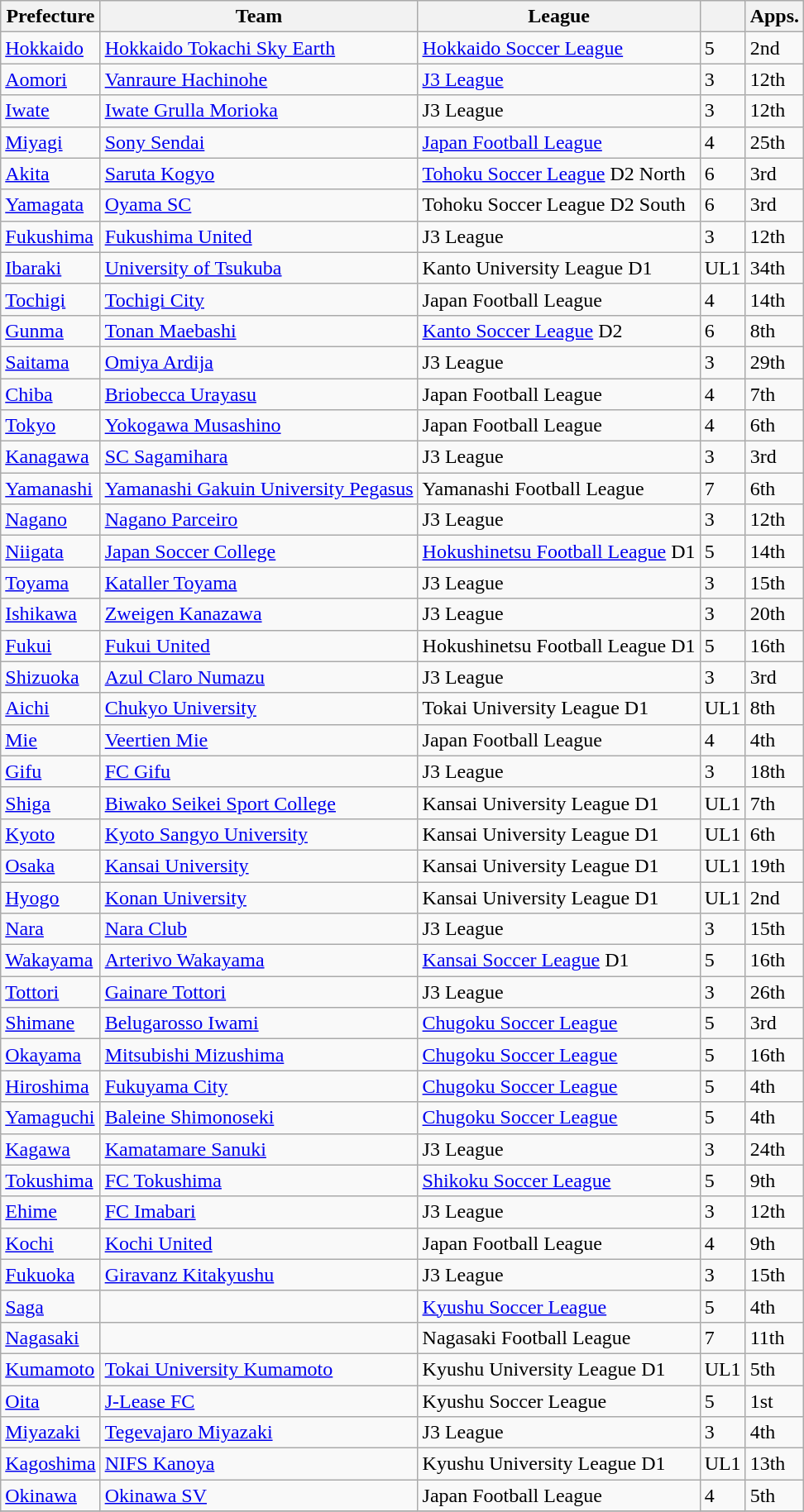<table class="wikitable sortable" style="text-align:left">
<tr>
<th>Prefecture</th>
<th>Team</th>
<th>League</th>
<th></th>
<th>Apps.</th>
</tr>
<tr>
<td><a href='#'>Hokkaido</a></td>
<td><a href='#'>Hokkaido Tokachi Sky Earth</a></td>
<td><a href='#'>Hokkaido Soccer League</a></td>
<td>5</td>
<td>2nd</td>
</tr>
<tr>
<td><a href='#'>Aomori</a></td>
<td><a href='#'>Vanraure Hachinohe</a></td>
<td><a href='#'>J3 League</a></td>
<td>3</td>
<td>12th</td>
</tr>
<tr>
<td><a href='#'>Iwate</a></td>
<td><a href='#'>Iwate Grulla Morioka</a></td>
<td>J3 League</td>
<td>3</td>
<td>12th</td>
</tr>
<tr>
<td><a href='#'>Miyagi</a></td>
<td><a href='#'>Sony Sendai</a></td>
<td><a href='#'>Japan Football League</a></td>
<td>4</td>
<td>25th</td>
</tr>
<tr>
<td><a href='#'>Akita</a></td>
<td><a href='#'>Saruta Kogyo</a></td>
<td><a href='#'>Tohoku Soccer League</a> D2 North</td>
<td>6</td>
<td>3rd</td>
</tr>
<tr>
<td><a href='#'>Yamagata</a></td>
<td><a href='#'>Oyama SC</a></td>
<td>Tohoku Soccer League D2 South</td>
<td>6</td>
<td>3rd</td>
</tr>
<tr>
<td><a href='#'>Fukushima</a></td>
<td><a href='#'>Fukushima United</a></td>
<td>J3 League</td>
<td>3</td>
<td>12th</td>
</tr>
<tr>
<td><a href='#'>Ibaraki</a></td>
<td><a href='#'>University of Tsukuba</a></td>
<td>Kanto University League D1</td>
<td>UL1</td>
<td>34th</td>
</tr>
<tr>
<td><a href='#'>Tochigi</a></td>
<td><a href='#'>Tochigi City</a></td>
<td>Japan Football League</td>
<td>4</td>
<td>14th</td>
</tr>
<tr>
<td><a href='#'>Gunma</a></td>
<td><a href='#'>Tonan Maebashi</a></td>
<td><a href='#'>Kanto Soccer League</a> D2</td>
<td>6</td>
<td>8th</td>
</tr>
<tr>
<td><a href='#'>Saitama</a></td>
<td><a href='#'>Omiya Ardija</a></td>
<td>J3 League</td>
<td>3</td>
<td>29th</td>
</tr>
<tr>
<td><a href='#'>Chiba</a></td>
<td><a href='#'>Briobecca Urayasu</a></td>
<td>Japan Football League</td>
<td>4</td>
<td>7th</td>
</tr>
<tr>
<td><a href='#'>Tokyo</a></td>
<td><a href='#'>Yokogawa Musashino</a></td>
<td>Japan Football League</td>
<td>4</td>
<td>6th</td>
</tr>
<tr>
<td><a href='#'>Kanagawa</a></td>
<td><a href='#'>SC Sagamihara</a></td>
<td>J3 League</td>
<td>3</td>
<td>3rd</td>
</tr>
<tr>
<td><a href='#'>Yamanashi</a></td>
<td><a href='#'>Yamanashi Gakuin University Pegasus</a></td>
<td>Yamanashi Football League</td>
<td>7</td>
<td>6th</td>
</tr>
<tr>
<td><a href='#'>Nagano</a></td>
<td><a href='#'>Nagano Parceiro</a></td>
<td>J3 League</td>
<td>3</td>
<td>12th</td>
</tr>
<tr>
<td><a href='#'>Niigata</a></td>
<td><a href='#'>Japan Soccer College</a></td>
<td><a href='#'>Hokushinetsu Football League</a> D1</td>
<td>5</td>
<td>14th</td>
</tr>
<tr>
<td><a href='#'>Toyama</a></td>
<td><a href='#'>Kataller Toyama</a></td>
<td>J3 League</td>
<td>3</td>
<td>15th</td>
</tr>
<tr>
<td><a href='#'>Ishikawa</a></td>
<td><a href='#'>Zweigen Kanazawa</a></td>
<td>J3 League</td>
<td>3</td>
<td>20th</td>
</tr>
<tr>
<td><a href='#'>Fukui</a></td>
<td><a href='#'>Fukui United</a></td>
<td>Hokushinetsu Football League D1</td>
<td>5</td>
<td>16th</td>
</tr>
<tr>
<td><a href='#'>Shizuoka</a></td>
<td><a href='#'>Azul Claro Numazu</a></td>
<td>J3 League</td>
<td>3</td>
<td>3rd</td>
</tr>
<tr>
<td><a href='#'>Aichi</a></td>
<td><a href='#'>Chukyo University</a></td>
<td>Tokai University League D1</td>
<td>UL1</td>
<td>8th</td>
</tr>
<tr>
<td><a href='#'>Mie</a></td>
<td><a href='#'>Veertien Mie</a></td>
<td>Japan Football League</td>
<td>4</td>
<td>4th</td>
</tr>
<tr>
<td><a href='#'>Gifu</a></td>
<td><a href='#'>FC Gifu</a></td>
<td>J3 League</td>
<td>3</td>
<td>18th</td>
</tr>
<tr>
<td><a href='#'>Shiga</a></td>
<td><a href='#'>Biwako Seikei Sport College</a></td>
<td>Kansai University League D1</td>
<td>UL1</td>
<td>7th</td>
</tr>
<tr>
<td><a href='#'>Kyoto</a></td>
<td><a href='#'>Kyoto Sangyo University</a></td>
<td>Kansai University League D1</td>
<td>UL1</td>
<td>6th</td>
</tr>
<tr>
<td><a href='#'>Osaka</a></td>
<td><a href='#'>Kansai University</a></td>
<td>Kansai University League D1</td>
<td>UL1</td>
<td>19th</td>
</tr>
<tr>
<td><a href='#'>Hyogo</a></td>
<td><a href='#'>Konan University</a></td>
<td>Kansai University League D1</td>
<td>UL1</td>
<td>2nd</td>
</tr>
<tr>
<td><a href='#'>Nara</a></td>
<td><a href='#'>Nara Club</a></td>
<td>J3 League</td>
<td>3</td>
<td>15th</td>
</tr>
<tr>
<td><a href='#'>Wakayama</a></td>
<td><a href='#'>Arterivo Wakayama</a></td>
<td><a href='#'>Kansai Soccer League</a> D1</td>
<td>5</td>
<td>16th</td>
</tr>
<tr>
<td><a href='#'>Tottori</a></td>
<td><a href='#'>Gainare Tottori</a></td>
<td>J3 League</td>
<td>3</td>
<td>26th</td>
</tr>
<tr>
<td><a href='#'>Shimane</a></td>
<td><a href='#'>Belugarosso Iwami</a></td>
<td><a href='#'>Chugoku Soccer League</a></td>
<td>5</td>
<td>3rd</td>
</tr>
<tr>
<td><a href='#'>Okayama</a></td>
<td><a href='#'>Mitsubishi Mizushima</a></td>
<td><a href='#'>Chugoku Soccer League</a></td>
<td>5</td>
<td>16th</td>
</tr>
<tr>
<td><a href='#'>Hiroshima</a></td>
<td><a href='#'>Fukuyama City</a></td>
<td><a href='#'>Chugoku Soccer League</a></td>
<td>5</td>
<td>4th</td>
</tr>
<tr>
<td><a href='#'>Yamaguchi</a></td>
<td><a href='#'>Baleine Shimonoseki</a></td>
<td><a href='#'>Chugoku Soccer League</a></td>
<td>5</td>
<td>4th</td>
</tr>
<tr>
<td><a href='#'>Kagawa</a></td>
<td><a href='#'>Kamatamare Sanuki</a></td>
<td>J3 League</td>
<td>3</td>
<td>24th</td>
</tr>
<tr>
<td><a href='#'>Tokushima</a></td>
<td><a href='#'>FC Tokushima</a></td>
<td><a href='#'>Shikoku Soccer League</a></td>
<td>5</td>
<td>9th</td>
</tr>
<tr>
<td><a href='#'>Ehime</a></td>
<td><a href='#'>FC Imabari</a></td>
<td>J3 League</td>
<td>3</td>
<td>12th</td>
</tr>
<tr>
<td><a href='#'>Kochi</a></td>
<td><a href='#'>Kochi United</a></td>
<td>Japan Football League</td>
<td>4</td>
<td>9th</td>
</tr>
<tr>
<td><a href='#'>Fukuoka</a></td>
<td><a href='#'>Giravanz Kitakyushu</a></td>
<td>J3 League</td>
<td>3</td>
<td>15th</td>
</tr>
<tr>
<td><a href='#'>Saga</a></td>
<td></td>
<td><a href='#'>Kyushu Soccer League</a></td>
<td>5</td>
<td>4th</td>
</tr>
<tr>
<td><a href='#'>Nagasaki</a></td>
<td></td>
<td>Nagasaki Football League</td>
<td>7</td>
<td>11th</td>
</tr>
<tr>
<td><a href='#'>Kumamoto</a></td>
<td><a href='#'>Tokai University Kumamoto</a></td>
<td>Kyushu University League D1</td>
<td>UL1</td>
<td>5th</td>
</tr>
<tr>
<td><a href='#'>Oita</a></td>
<td><a href='#'>J-Lease FC</a></td>
<td>Kyushu Soccer League</td>
<td>5</td>
<td>1st</td>
</tr>
<tr>
<td><a href='#'>Miyazaki</a></td>
<td><a href='#'>Tegevajaro Miyazaki</a></td>
<td>J3 League</td>
<td>3</td>
<td>4th</td>
</tr>
<tr>
<td><a href='#'>Kagoshima</a></td>
<td><a href='#'>NIFS Kanoya</a></td>
<td>Kyushu University League D1</td>
<td>UL1</td>
<td>13th</td>
</tr>
<tr>
<td><a href='#'>Okinawa</a></td>
<td><a href='#'>Okinawa SV</a></td>
<td>Japan Football League</td>
<td>4</td>
<td>5th</td>
</tr>
<tr>
</tr>
</table>
